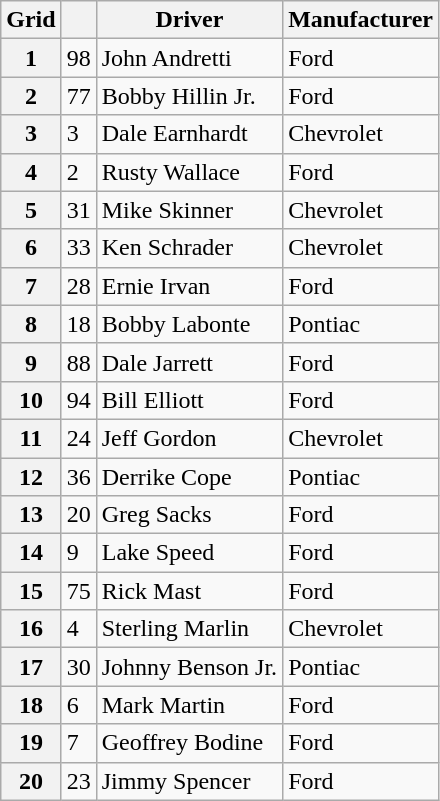<table class="wikitable">
<tr>
<th>Grid</th>
<th></th>
<th>Driver</th>
<th>Manufacturer</th>
</tr>
<tr>
<th>1</th>
<td>98</td>
<td>John Andretti</td>
<td>Ford</td>
</tr>
<tr>
<th>2</th>
<td>77</td>
<td>Bobby Hillin Jr.</td>
<td>Ford</td>
</tr>
<tr>
<th>3</th>
<td>3</td>
<td>Dale Earnhardt</td>
<td>Chevrolet</td>
</tr>
<tr>
<th>4</th>
<td>2</td>
<td>Rusty Wallace</td>
<td>Ford</td>
</tr>
<tr>
<th>5</th>
<td>31</td>
<td>Mike Skinner</td>
<td>Chevrolet</td>
</tr>
<tr>
<th>6</th>
<td>33</td>
<td>Ken Schrader</td>
<td>Chevrolet</td>
</tr>
<tr>
<th>7</th>
<td>28</td>
<td>Ernie Irvan</td>
<td>Ford</td>
</tr>
<tr>
<th>8</th>
<td>18</td>
<td>Bobby Labonte</td>
<td>Pontiac</td>
</tr>
<tr>
<th>9</th>
<td>88</td>
<td>Dale Jarrett</td>
<td>Ford</td>
</tr>
<tr>
<th>10</th>
<td>94</td>
<td>Bill Elliott</td>
<td>Ford</td>
</tr>
<tr>
<th>11</th>
<td>24</td>
<td>Jeff Gordon</td>
<td>Chevrolet</td>
</tr>
<tr>
<th>12</th>
<td>36</td>
<td>Derrike Cope</td>
<td>Pontiac</td>
</tr>
<tr>
<th>13</th>
<td>20</td>
<td>Greg Sacks</td>
<td>Ford</td>
</tr>
<tr>
<th>14</th>
<td>9</td>
<td>Lake Speed</td>
<td>Ford</td>
</tr>
<tr>
<th>15</th>
<td>75</td>
<td>Rick Mast</td>
<td>Ford</td>
</tr>
<tr>
<th>16</th>
<td>4</td>
<td>Sterling Marlin</td>
<td>Chevrolet</td>
</tr>
<tr>
<th>17</th>
<td>30</td>
<td>Johnny Benson Jr.</td>
<td>Pontiac</td>
</tr>
<tr>
<th>18</th>
<td>6</td>
<td>Mark Martin</td>
<td>Ford</td>
</tr>
<tr>
<th>19</th>
<td>7</td>
<td>Geoffrey Bodine</td>
<td>Ford</td>
</tr>
<tr>
<th>20</th>
<td>23</td>
<td>Jimmy Spencer</td>
<td>Ford</td>
</tr>
</table>
